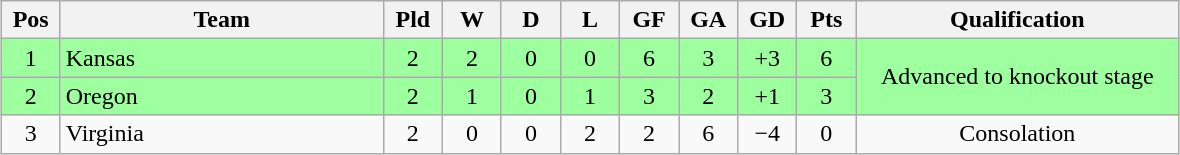<table class="wikitable" style="text-align:center; margin: 1em auto">
<tr>
<th style="width:2em">Pos</th>
<th style="width:13em">Team</th>
<th style="width:2em">Pld</th>
<th style="width:2em">W</th>
<th style="width:2em">D</th>
<th style="width:2em">L</th>
<th style="width:2em">GF</th>
<th style="width:2em">GA</th>
<th style="width:2em">GD</th>
<th style="width:2em">Pts</th>
<th style="width:13em">Qualification</th>
</tr>
<tr bgcolor="#9eff9e">
<td>1</td>
<td style="text-align:left">Kansas</td>
<td>2</td>
<td>2</td>
<td>0</td>
<td>0</td>
<td>6</td>
<td>3</td>
<td>+3</td>
<td>6</td>
<td rowspan="2">Advanced to knockout stage</td>
</tr>
<tr bgcolor="#9eff9e">
<td>2</td>
<td style="text-align:left">Oregon</td>
<td>2</td>
<td>1</td>
<td>0</td>
<td>1</td>
<td>3</td>
<td>2</td>
<td>+1</td>
<td>3</td>
</tr>
<tr>
<td>3</td>
<td style="text-align:left">Virginia</td>
<td>2</td>
<td>0</td>
<td>0</td>
<td>2</td>
<td>2</td>
<td>6</td>
<td>−4</td>
<td>0</td>
<td>Consolation</td>
</tr>
</table>
